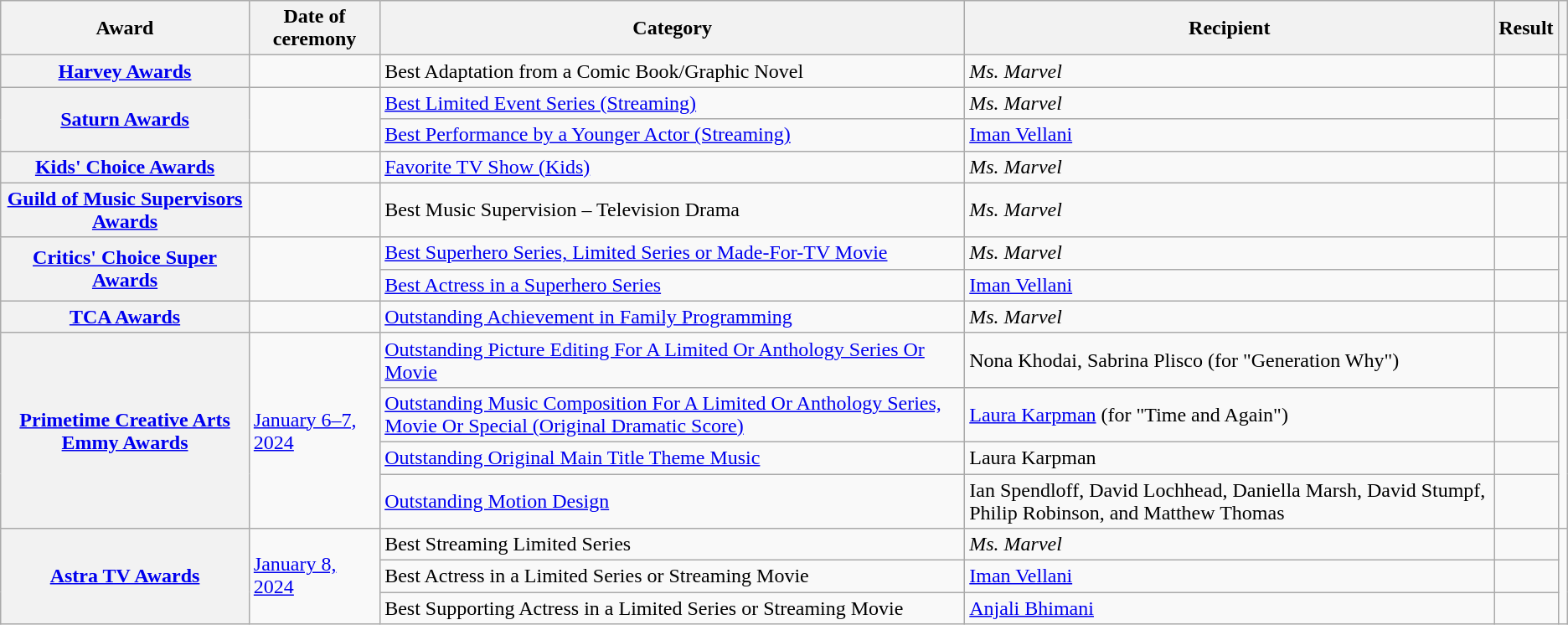<table class="wikitable sortable plainrowheaders">
<tr>
<th scope="col">Award</th>
<th scope="col">Date of ceremony</th>
<th scope="col">Category</th>
<th scope="col">Recipient</th>
<th scope="col">Result</th>
<th scope="col" class="unsortable"></th>
</tr>
<tr>
<th scope="row" style="text-align:center;"><a href='#'>Harvey Awards</a></th>
<td></td>
<td>Best Adaptation from a Comic Book/Graphic Novel</td>
<td><em>Ms. Marvel</em></td>
<td></td>
<td style="text-align:center;"></td>
</tr>
<tr>
<th rowspan="2" scope="row" style="text-align: center;"><a href='#'>Saturn Awards</a></th>
<td rowspan="2"><a href='#'></a></td>
<td><a href='#'>Best Limited Event Series (Streaming)</a></td>
<td><em>Ms. Marvel</em></td>
<td></td>
<td rowspan="2" style="text-align:center;"></td>
</tr>
<tr>
<td><a href='#'>Best Performance by a Younger Actor (Streaming)</a></td>
<td><a href='#'>Iman Vellani</a></td>
<td></td>
</tr>
<tr>
<th scope="row" style="text-align:center;"><a href='#'>Kids' Choice Awards</a></th>
<td><a href='#'></a></td>
<td><a href='#'>Favorite TV Show (Kids)</a></td>
<td><em>Ms. Marvel</em></td>
<td></td>
<td style="text-align:center;"></td>
</tr>
<tr>
<th scope="row" style="text-align:center;"><a href='#'>Guild of Music Supervisors Awards</a></th>
<td></td>
<td>Best Music Supervision – Television Drama</td>
<td><em>Ms. Marvel</em></td>
<td></td>
<td style="text-align:center;"></td>
</tr>
<tr>
<th scope="row" rowspan="2" style="text-align:center;"><a href='#'>Critics' Choice Super Awards</a></th>
<td rowspan="2"><a href='#'></a></td>
<td><a href='#'>Best Superhero Series, Limited Series or Made-For-TV Movie</a></td>
<td><em>Ms. Marvel</em></td>
<td></td>
<td rowspan="2" style="text-align:center;"></td>
</tr>
<tr>
<td><a href='#'>Best Actress in a Superhero Series</a></td>
<td><a href='#'>Iman Vellani</a></td>
<td></td>
</tr>
<tr>
<th scope="row" style="text-align:center;"><a href='#'>TCA Awards</a></th>
<td><a href='#'></a></td>
<td><a href='#'>Outstanding Achievement in Family Programming</a></td>
<td><em>Ms. Marvel</em></td>
<td></td>
<td style="text-align:center;"></td>
</tr>
<tr>
<th scope="row" rowspan="4" style="text-align:center;"><a href='#'>Primetime Creative Arts Emmy Awards</a></th>
<td rowspan="4"><a href='#'>January 6–7, 2024</a></td>
<td><a href='#'>Outstanding Picture Editing For A Limited Or Anthology Series Or Movie</a></td>
<td>Nona Khodai, Sabrina Plisco (for "Generation Why")</td>
<td></td>
<td rowspan="4" style="text-align:center;"><br></td>
</tr>
<tr>
<td><a href='#'>Outstanding Music Composition For A Limited Or Anthology Series, Movie Or Special (Original Dramatic Score)</a></td>
<td><a href='#'>Laura Karpman</a> (for "Time and Again")</td>
<td></td>
</tr>
<tr>
<td><a href='#'>Outstanding Original Main Title Theme Music</a></td>
<td>Laura Karpman</td>
<td></td>
</tr>
<tr>
<td><a href='#'>Outstanding Motion Design</a></td>
<td>Ian Spendloff, David Lochhead, Daniella Marsh, David Stumpf, Philip Robinson, and Matthew Thomas</td>
<td></td>
</tr>
<tr>
<th scope="row" rowspan="3" style="text-align:center;"><a href='#'>Astra TV Awards</a></th>
<td rowspan="3"><a href='#'>January 8, 2024</a></td>
<td>Best Streaming Limited Series</td>
<td><em>Ms. Marvel</em></td>
<td></td>
<td rowspan="3" style="text-align:center;"></td>
</tr>
<tr>
<td>Best Actress in a Limited Series or Streaming Movie</td>
<td><a href='#'>Iman Vellani</a></td>
<td></td>
</tr>
<tr>
<td>Best Supporting Actress in a Limited Series or Streaming Movie</td>
<td><a href='#'>Anjali Bhimani</a></td>
<td></td>
</tr>
</table>
